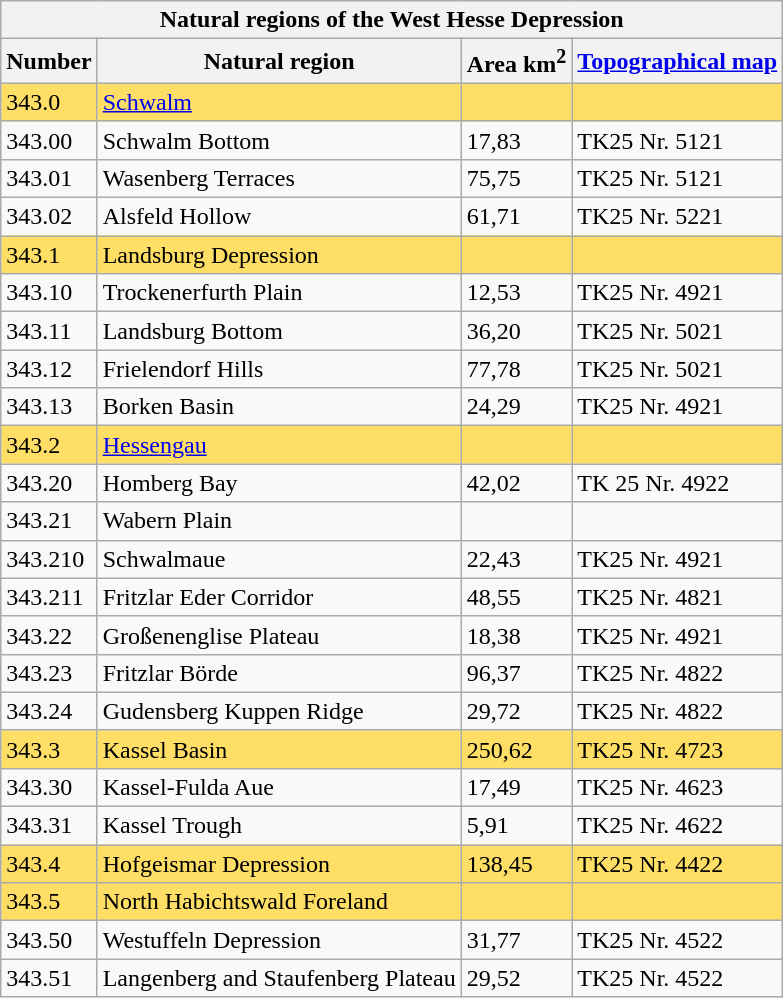<table class="wikitable float-left">
<tr class="hintergrundfarbe5">
<th bgcolor="#FFDEAD" colspan="4" align="center">Natural regions of the West Hesse Depression</th>
</tr>
<tr>
<th>Number</th>
<th>Natural region</th>
<th>Area km<sup>2</sup></th>
<th><a href='#'>Topographical map</a></th>
</tr>
<tr bgcolor="#FFDE66">
<td>343.0</td>
<td><a href='#'>Schwalm</a></td>
<td> </td>
<td></td>
</tr>
<tr>
<td>343.00</td>
<td>Schwalm Bottom</td>
<td>17,83</td>
<td>TK25 Nr. 5121</td>
</tr>
<tr>
<td>343.01</td>
<td>Wasenberg Terraces</td>
<td>75,75</td>
<td>TK25 Nr. 5121</td>
</tr>
<tr>
<td>343.02</td>
<td>Alsfeld Hollow</td>
<td>61,71</td>
<td>TK25 Nr. 5221</td>
</tr>
<tr bgcolor="#FFDE66">
<td>343.1</td>
<td>Landsburg Depression</td>
<td> </td>
<td></td>
</tr>
<tr>
<td>343.10</td>
<td>Trockenerfurth Plain</td>
<td>12,53</td>
<td>TK25 Nr. 4921</td>
</tr>
<tr>
<td>343.11</td>
<td>Landsburg Bottom</td>
<td>36,20</td>
<td>TK25 Nr. 5021</td>
</tr>
<tr>
<td>343.12</td>
<td>Frielendorf Hills</td>
<td>77,78</td>
<td>TK25 Nr. 5021</td>
</tr>
<tr>
<td>343.13</td>
<td>Borken Basin</td>
<td>24,29</td>
<td>TK25 Nr. 4921</td>
</tr>
<tr bgcolor="#FFDE66">
<td>343.2</td>
<td><a href='#'>Hessengau</a></td>
<td> </td>
<td></td>
</tr>
<tr>
<td>343.20</td>
<td>Homberg Bay</td>
<td>42,02</td>
<td>TK 25 Nr. 4922</td>
</tr>
<tr>
<td>343.21</td>
<td>Wabern Plain</td>
<td> </td>
<td></td>
</tr>
<tr>
<td>343.210</td>
<td>Schwalmaue</td>
<td>22,43</td>
<td>TK25 Nr. 4921</td>
</tr>
<tr>
<td>343.211</td>
<td>Fritzlar Eder Corridor</td>
<td>48,55</td>
<td>TK25 Nr. 4821</td>
</tr>
<tr>
<td>343.22</td>
<td>Großenenglise Plateau</td>
<td>18,38</td>
<td>TK25 Nr. 4921</td>
</tr>
<tr>
<td>343.23</td>
<td>Fritzlar Börde</td>
<td>96,37</td>
<td>TK25 Nr. 4822</td>
</tr>
<tr>
<td>343.24</td>
<td>Gudensberg Kuppen Ridge</td>
<td>29,72</td>
<td>TK25 Nr. 4822</td>
</tr>
<tr bgcolor="#FFDE66">
<td>343.3</td>
<td>Kassel Basin</td>
<td>250,62</td>
<td>TK25 Nr. 4723</td>
</tr>
<tr>
<td>343.30</td>
<td>Kassel-Fulda Aue</td>
<td>17,49</td>
<td>TK25 Nr. 4623</td>
</tr>
<tr>
<td>343.31</td>
<td>Kassel Trough</td>
<td>5,91</td>
<td>TK25 Nr. 4622</td>
</tr>
<tr bgcolor="#FFDE66">
<td>343.4</td>
<td>Hofgeismar Depression</td>
<td>138,45</td>
<td>TK25 Nr. 4422</td>
</tr>
<tr bgcolor="#FFDE66">
<td>343.5</td>
<td>North Habichtswald Foreland</td>
<td> </td>
<td></td>
</tr>
<tr>
<td>343.50</td>
<td>Westuffeln Depression</td>
<td>31,77</td>
<td>TK25 Nr. 4522</td>
</tr>
<tr>
<td>343.51</td>
<td>Langenberg and Staufenberg Plateau</td>
<td>29,52</td>
<td>TK25 Nr. 4522</td>
</tr>
</table>
